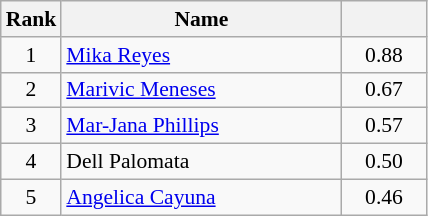<table class="wikitable" style="font-size:90%">
<tr>
<th width=30>Rank</th>
<th width=180>Name</th>
<th width=50></th>
</tr>
<tr>
<td align=center>1</td>
<td><a href='#'>Mika Reyes</a></td>
<td align=center>0.88</td>
</tr>
<tr>
<td align=center>2</td>
<td><a href='#'>Marivic Meneses</a></td>
<td align=center>0.67</td>
</tr>
<tr>
<td align=center>3</td>
<td><a href='#'>Mar-Jana Phillips</a></td>
<td align=center>0.57</td>
</tr>
<tr>
<td align=center>4</td>
<td>Dell Palomata</td>
<td align=center>0.50</td>
</tr>
<tr>
<td align=center>5</td>
<td><a href='#'>Angelica Cayuna</a></td>
<td align=center>0.46</td>
</tr>
</table>
